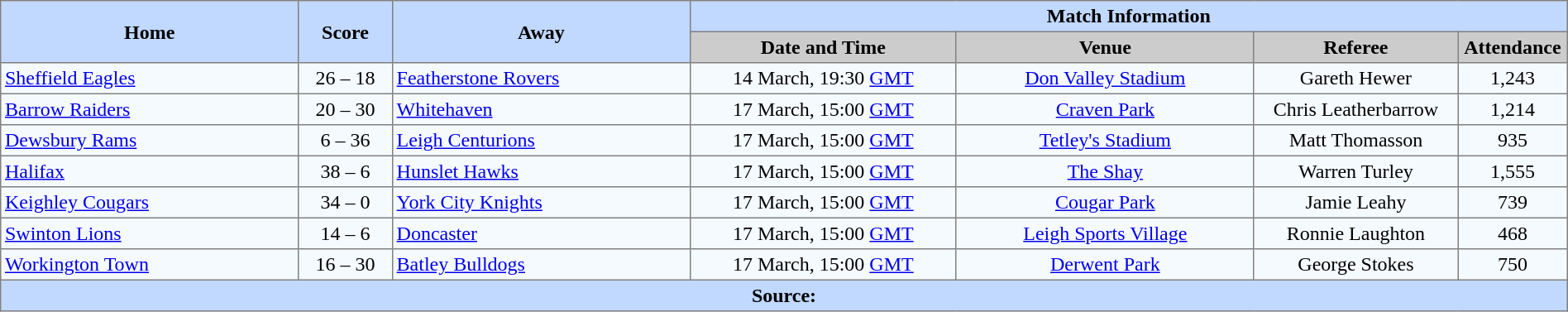<table border="1" cellpadding="3" cellspacing="0" style="border-collapse:collapse; text-align:center; width:100%;">
<tr style="background:#c1d8ff;">
<th rowspan="2" style="width:19%;">Home</th>
<th rowspan="2" style="width:6%;">Score</th>
<th rowspan="2" style="width:19%;">Away</th>
<th colspan=6>Match Information</th>
</tr>
<tr style="background:#ccc;">
<th width=17%>Date and Time</th>
<th width=19%>Venue</th>
<th width=13%>Referee</th>
<th width=7%>Attendance</th>
</tr>
<tr style="background:#f5faff;">
<td align=left> <a href='#'>Sheffield Eagles</a></td>
<td>26 – 18</td>
<td align=left> <a href='#'>Featherstone Rovers</a></td>
<td>14 March, 19:30 <a href='#'>GMT</a></td>
<td><a href='#'>Don Valley Stadium</a></td>
<td>Gareth Hewer</td>
<td>1,243</td>
</tr>
<tr style="background:#f5faff;">
<td align=left> <a href='#'>Barrow Raiders</a></td>
<td>20 – 30</td>
<td align=left> <a href='#'>Whitehaven</a></td>
<td>17 March, 15:00 <a href='#'>GMT</a></td>
<td><a href='#'>Craven Park</a></td>
<td>Chris Leatherbarrow</td>
<td>1,214</td>
</tr>
<tr style="background:#f5faff;">
<td align=left> <a href='#'>Dewsbury Rams</a></td>
<td>6 – 36</td>
<td align=left> <a href='#'>Leigh Centurions</a></td>
<td>17 March, 15:00 <a href='#'>GMT</a></td>
<td><a href='#'>Tetley's Stadium</a></td>
<td>Matt Thomasson</td>
<td>935</td>
</tr>
<tr style="background:#f5faff;">
<td align=left> <a href='#'>Halifax</a></td>
<td>38 – 6</td>
<td align=left> <a href='#'>Hunslet Hawks</a></td>
<td>17 March, 15:00 <a href='#'>GMT</a></td>
<td><a href='#'>The Shay</a></td>
<td>Warren Turley</td>
<td>1,555</td>
</tr>
<tr style="background:#f5faff;">
<td align=left> <a href='#'>Keighley Cougars</a></td>
<td>34 – 0</td>
<td align=left> <a href='#'>York City Knights</a></td>
<td>17 March, 15:00 <a href='#'>GMT</a></td>
<td><a href='#'>Cougar Park</a></td>
<td>Jamie Leahy</td>
<td>739</td>
</tr>
<tr style="background:#f5faff;">
<td align=left> <a href='#'>Swinton Lions</a></td>
<td>14 – 6</td>
<td align=left> <a href='#'>Doncaster</a></td>
<td>17 March, 15:00 <a href='#'>GMT</a></td>
<td><a href='#'>Leigh Sports Village</a></td>
<td>Ronnie Laughton</td>
<td>468</td>
</tr>
<tr style="background:#f5faff;">
<td align=left> <a href='#'>Workington Town</a></td>
<td>16 – 30</td>
<td align=left> <a href='#'>Batley Bulldogs</a></td>
<td>17 March, 15:00 <a href='#'>GMT</a></td>
<td><a href='#'>Derwent Park</a></td>
<td>George Stokes</td>
<td>750</td>
</tr>
<tr style="background:#c1d8ff;">
<th colspan=12>Source:</th>
</tr>
</table>
